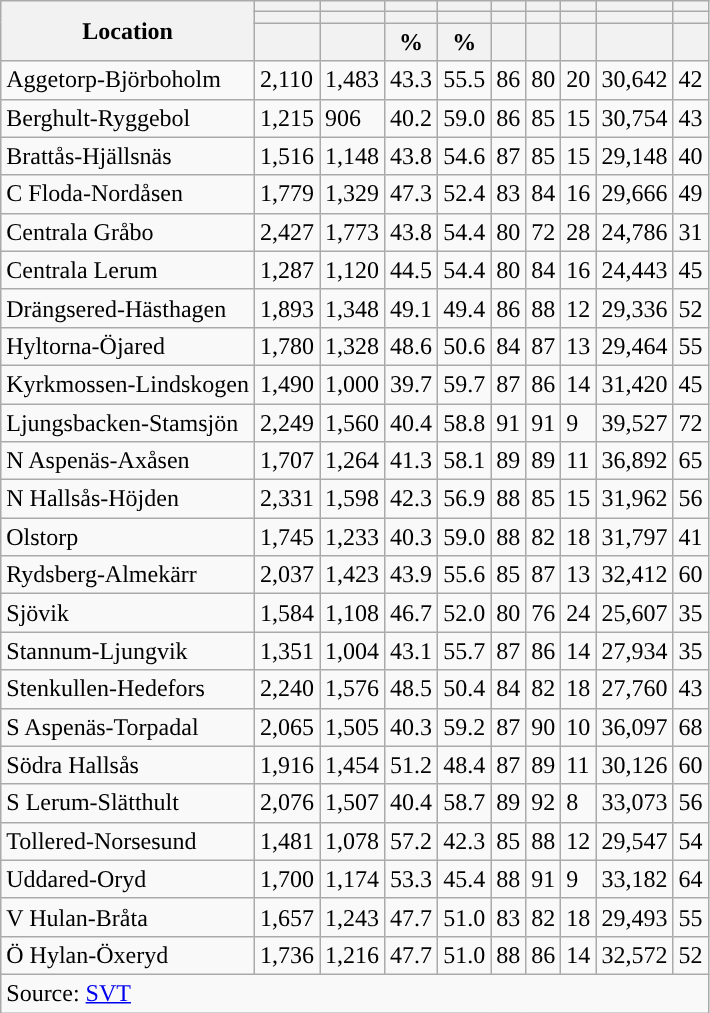<table role="presentation" class="wikitable sortable mw-collapsible mw-collapsed">
<tr>
<th rowspan="3">Location</th>
<th></th>
<th></th>
<th></th>
<th></th>
<th></th>
<th></th>
<th></th>
<th></th>
<th></th>
</tr>
<tr>
<th></th>
<th></th>
<th style="background:"></th>
<th style="background:"></th>
<th></th>
<th></th>
<th></th>
<th></th>
<th></th>
</tr>
<tr>
<th data-sort-type="number"></th>
<th data-sort-type="number"></th>
<th data-sort-type="number">%</th>
<th data-sort-type="number">%</th>
<th data-sort-type="number"></th>
<th data-sort-type="number"></th>
<th data-sort-type="number"></th>
<th data-sort-type="number"></th>
<th data-sort-type="number"></th>
</tr>
<tr>
<td align="left">Aggetorp-Björboholm</td>
<td>2,110</td>
<td>1,483</td>
<td>43.3</td>
<td>55.5</td>
<td>86</td>
<td>80</td>
<td>20</td>
<td>30,642</td>
<td>42</td>
</tr>
<tr>
<td align="left">Berghult-Ryggebol</td>
<td>1,215</td>
<td>906</td>
<td>40.2</td>
<td>59.0</td>
<td>86</td>
<td>85</td>
<td>15</td>
<td>30,754</td>
<td>43</td>
</tr>
<tr>
<td align="left">Brattås-Hjällsnäs</td>
<td>1,516</td>
<td>1,148</td>
<td>43.8</td>
<td>54.6</td>
<td>87</td>
<td>85</td>
<td>15</td>
<td>29,148</td>
<td>40</td>
</tr>
<tr>
<td align="left">C Floda-Nordåsen</td>
<td>1,779</td>
<td>1,329</td>
<td>47.3</td>
<td>52.4</td>
<td>83</td>
<td>84</td>
<td>16</td>
<td>29,666</td>
<td>49</td>
</tr>
<tr>
<td align="left">Centrala Gråbo</td>
<td>2,427</td>
<td>1,773</td>
<td>43.8</td>
<td>54.4</td>
<td>80</td>
<td>72</td>
<td>28</td>
<td>24,786</td>
<td>31</td>
</tr>
<tr>
<td align="left">Centrala Lerum</td>
<td>1,287</td>
<td>1,120</td>
<td>44.5</td>
<td>54.4</td>
<td>80</td>
<td>84</td>
<td>16</td>
<td>24,443</td>
<td>45</td>
</tr>
<tr>
<td align="left">Drängsered-Hästhagen</td>
<td>1,893</td>
<td>1,348</td>
<td>49.1</td>
<td>49.4</td>
<td>86</td>
<td>88</td>
<td>12</td>
<td>29,336</td>
<td>52</td>
</tr>
<tr>
<td align="left">Hyltorna-Öjared</td>
<td>1,780</td>
<td>1,328</td>
<td>48.6</td>
<td>50.6</td>
<td>84</td>
<td>87</td>
<td>13</td>
<td>29,464</td>
<td>55</td>
</tr>
<tr>
<td align="left">Kyrkmossen-Lindskogen</td>
<td>1,490</td>
<td>1,000</td>
<td>39.7</td>
<td>59.7</td>
<td>87</td>
<td>86</td>
<td>14</td>
<td>31,420</td>
<td>45</td>
</tr>
<tr>
<td align="left">Ljungsbacken-Stamsjön</td>
<td>2,249</td>
<td>1,560</td>
<td>40.4</td>
<td>58.8</td>
<td>91</td>
<td>91</td>
<td>9</td>
<td>39,527</td>
<td>72</td>
</tr>
<tr>
<td align="left">N Aspenäs-Axåsen</td>
<td>1,707</td>
<td>1,264</td>
<td>41.3</td>
<td>58.1</td>
<td>89</td>
<td>89</td>
<td>11</td>
<td>36,892</td>
<td>65</td>
</tr>
<tr>
<td align="left">N Hallsås-Höjden</td>
<td>2,331</td>
<td>1,598</td>
<td>42.3</td>
<td>56.9</td>
<td>88</td>
<td>85</td>
<td>15</td>
<td>31,962</td>
<td>56</td>
</tr>
<tr>
<td align="left">Olstorp</td>
<td>1,745</td>
<td>1,233</td>
<td>40.3</td>
<td>59.0</td>
<td>88</td>
<td>82</td>
<td>18</td>
<td>31,797</td>
<td>41</td>
</tr>
<tr>
<td align="left">Rydsberg-Almekärr</td>
<td>2,037</td>
<td>1,423</td>
<td>43.9</td>
<td>55.6</td>
<td>85</td>
<td>87</td>
<td>13</td>
<td>32,412</td>
<td>60</td>
</tr>
<tr>
<td align="left">Sjövik</td>
<td>1,584</td>
<td>1,108</td>
<td>46.7</td>
<td>52.0</td>
<td>80</td>
<td>76</td>
<td>24</td>
<td>25,607</td>
<td>35</td>
</tr>
<tr>
<td align="left">Stannum-Ljungvik</td>
<td>1,351</td>
<td>1,004</td>
<td>43.1</td>
<td>55.7</td>
<td>87</td>
<td>86</td>
<td>14</td>
<td>27,934</td>
<td>35</td>
</tr>
<tr>
<td align="left">Stenkullen-Hedefors</td>
<td>2,240</td>
<td>1,576</td>
<td>48.5</td>
<td>50.4</td>
<td>84</td>
<td>82</td>
<td>18</td>
<td>27,760</td>
<td>43</td>
</tr>
<tr>
<td align="left">S Aspenäs-Torpadal</td>
<td>2,065</td>
<td>1,505</td>
<td>40.3</td>
<td>59.2</td>
<td>87</td>
<td>90</td>
<td>10</td>
<td>36,097</td>
<td>68</td>
</tr>
<tr>
<td align="left">Södra Hallsås</td>
<td>1,916</td>
<td>1,454</td>
<td>51.2</td>
<td>48.4</td>
<td>87</td>
<td>89</td>
<td>11</td>
<td>30,126</td>
<td>60</td>
</tr>
<tr>
<td align="left">S Lerum-Slätthult</td>
<td>2,076</td>
<td>1,507</td>
<td>40.4</td>
<td>58.7</td>
<td>89</td>
<td>92</td>
<td>8</td>
<td>33,073</td>
<td>56</td>
</tr>
<tr>
<td align="left">Tollered-Norsesund</td>
<td>1,481</td>
<td>1,078</td>
<td>57.2</td>
<td>42.3</td>
<td>85</td>
<td>88</td>
<td>12</td>
<td>29,547</td>
<td>54</td>
</tr>
<tr>
<td align="left">Uddared-Oryd</td>
<td>1,700</td>
<td>1,174</td>
<td>53.3</td>
<td>45.4</td>
<td>88</td>
<td>91</td>
<td>9</td>
<td>33,182</td>
<td>64</td>
</tr>
<tr>
<td align="left">V Hulan-Bråta</td>
<td>1,657</td>
<td>1,243</td>
<td>47.7</td>
<td>51.0</td>
<td>83</td>
<td>82</td>
<td>18</td>
<td>29,493</td>
<td>55</td>
</tr>
<tr>
<td align="left">Ö Hylan-Öxeryd</td>
<td>1,736</td>
<td>1,216</td>
<td>47.7</td>
<td>51.0</td>
<td>88</td>
<td>86</td>
<td>14</td>
<td>32,572</td>
<td>52</td>
</tr>
<tr>
<td colspan="10" align="left">Source: <a href='#'>SVT</a></td>
</tr>
</table>
